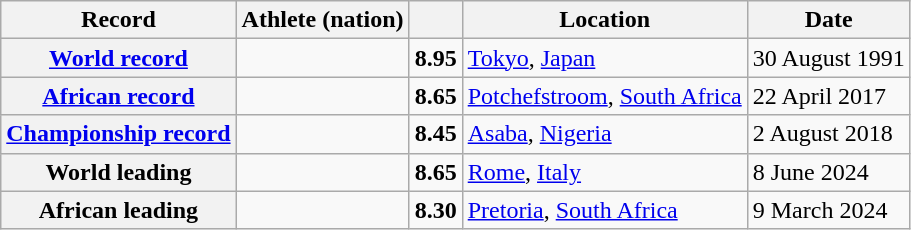<table class="wikitable">
<tr>
<th scope="col">Record</th>
<th scope="col">Athlete (nation)</th>
<th scope="col"></th>
<th scope="col">Location</th>
<th scope="col">Date</th>
</tr>
<tr>
<th scope="row"><a href='#'>World record</a></th>
<td></td>
<td align="center"><strong>8.95</strong></td>
<td><a href='#'>Tokyo</a>, <a href='#'>Japan</a></td>
<td>30 August 1991</td>
</tr>
<tr>
<th scope="row"><a href='#'>African record</a></th>
<td></td>
<td align="center"><strong>8.65</strong></td>
<td><a href='#'>Potchefstroom</a>, <a href='#'>South Africa</a></td>
<td>22 April 2017</td>
</tr>
<tr>
<th><a href='#'>Championship record</a></th>
<td></td>
<td align="center"><strong>8.45</strong></td>
<td><a href='#'>Asaba</a>, <a href='#'>Nigeria</a></td>
<td>2 August 2018</td>
</tr>
<tr>
<th scope="row">World leading</th>
<td></td>
<td align="center"><strong>8.65</strong></td>
<td><a href='#'>Rome</a>, <a href='#'>Italy</a></td>
<td>8 June 2024</td>
</tr>
<tr>
<th scope="row">African leading</th>
<td></td>
<td align="center"><strong>8.30</strong></td>
<td><a href='#'>Pretoria</a>, <a href='#'>South Africa</a></td>
<td>9 March 2024</td>
</tr>
</table>
